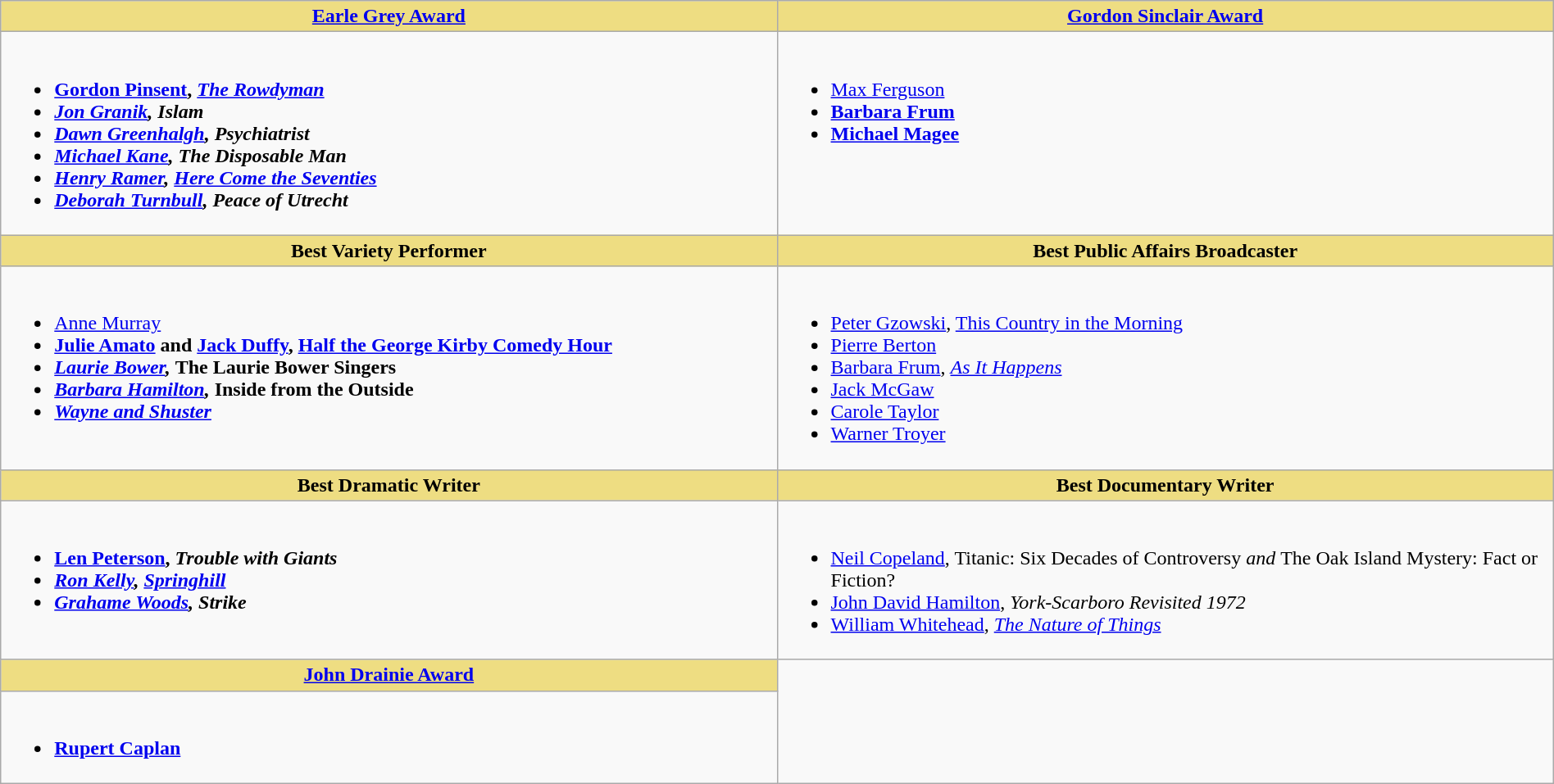<table class=wikitable width="100%">
<tr>
<th style="background:#EEDD82; width:50%"><a href='#'>Earle Grey Award</a></th>
<th style="background:#EEDD82; width:50%"><a href='#'>Gordon Sinclair Award</a></th>
</tr>
<tr>
<td valign="top"><br><ul><li> <strong><a href='#'>Gordon Pinsent</a>, <em><a href='#'>The Rowdyman</a><strong><em></li><li><a href='#'>Jon Granik</a>, </em>Islam<em></li><li><a href='#'>Dawn Greenhalgh</a>, </em>Psychiatrist<em></li><li><a href='#'>Michael Kane</a>, </em>The Disposable Man<em></li><li><a href='#'>Henry Ramer</a>, </em><a href='#'>Here Come the Seventies</a><em></li><li><a href='#'>Deborah Turnbull</a>, </em>Peace of Utrecht<em></li></ul></td>
<td valign="top"><br><ul><li> </strong><a href='#'>Max Ferguson</a><strong></li><li><a href='#'>Barbara Frum</a></li><li><a href='#'>Michael Magee</a></li></ul></td>
</tr>
<tr>
<th style="background:#EEDD82; width:50%">Best Variety Performer</th>
<th style="background:#EEDD82; width:50%">Best Public Affairs Broadcaster</th>
</tr>
<tr>
<td valign="top"><br><ul><li> </strong><a href='#'>Anne Murray</a><strong></li><li><a href='#'>Julie Amato</a> and <a href='#'>Jack Duffy</a>, </em><a href='#'>Half the George Kirby Comedy Hour</a><em></li><li><a href='#'>Laurie Bower</a>, </em>The Laurie Bower Singers<em></li><li><a href='#'>Barbara Hamilton</a>, </em>Inside from the Outside<em></li><li><a href='#'>Wayne and Shuster</a></li></ul></td>
<td valign="top"><br><ul><li> </strong><a href='#'>Peter Gzowski</a>, </em><a href='#'>This Country in the Morning</a></em></strong></li><li><a href='#'>Pierre Berton</a></li><li><a href='#'>Barbara Frum</a>, <em><a href='#'>As It Happens</a></em></li><li><a href='#'>Jack McGaw</a></li><li><a href='#'>Carole Taylor</a></li><li><a href='#'>Warner Troyer</a></li></ul></td>
</tr>
<tr>
<th style="background:#EEDD82; width:50%">Best Dramatic Writer</th>
<th style="background:#EEDD82; width:50%">Best Documentary Writer</th>
</tr>
<tr>
<td valign="top"><br><ul><li> <strong><a href='#'>Len Peterson</a>, <em>Trouble with Giants<strong><em></li><li><a href='#'>Ron Kelly</a>, </em><a href='#'>Springhill</a><em></li><li><a href='#'>Grahame Woods</a>, </em>Strike<em></li></ul></td>
<td valign="top"><br><ul><li> </strong><a href='#'>Neil Copeland</a>, </em>Titanic: Six Decades of Controversy<em> and </em>The Oak Island Mystery: Fact or Fiction?</em></strong></li><li><a href='#'>John David Hamilton</a>, <em>York-Scarboro Revisited 1972</em></li><li><a href='#'>William Whitehead</a>, <em><a href='#'>The Nature of Things</a></em></li></ul></td>
</tr>
<tr>
<th style="background:#EEDD82; width:50%"><a href='#'>John Drainie Award</a></th>
</tr>
<tr>
<td valign="top"><br><ul><li> <strong><a href='#'>Rupert Caplan</a></strong></li></ul></td>
</tr>
</table>
